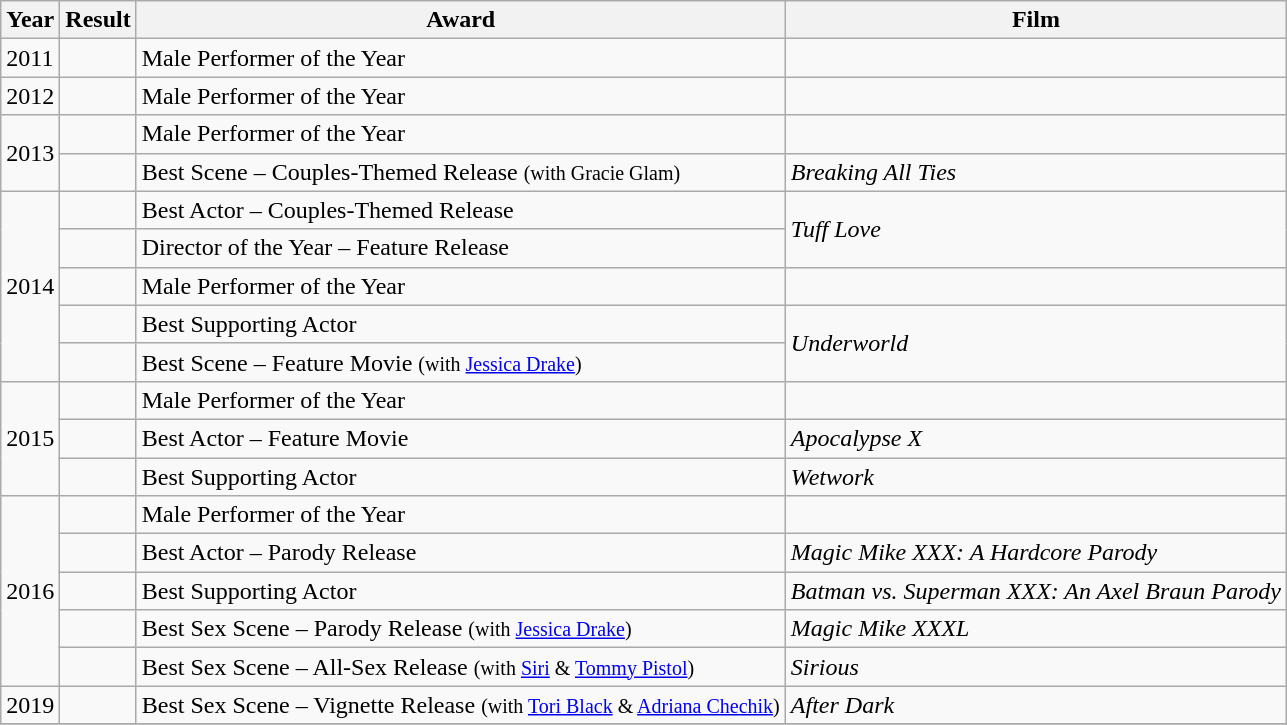<table class="wikitable">
<tr>
<th>Year</th>
<th>Result</th>
<th>Award</th>
<th>Film</th>
</tr>
<tr>
<td>2011</td>
<td></td>
<td>Male Performer of the Year</td>
<td></td>
</tr>
<tr>
<td>2012</td>
<td></td>
<td>Male Performer of the Year</td>
<td></td>
</tr>
<tr>
<td rowspan="2">2013</td>
<td></td>
<td>Male Performer of the Year</td>
<td></td>
</tr>
<tr>
<td></td>
<td>Best Scene – Couples-Themed Release <small>(with Gracie Glam)</small></td>
<td><em>Breaking All Ties</em></td>
</tr>
<tr>
<td rowspan="5">2014</td>
<td></td>
<td>Best Actor – Couples-Themed Release</td>
<td rowspan="2"><em>Tuff Love</em></td>
</tr>
<tr>
<td></td>
<td>Director of the Year – Feature Release</td>
</tr>
<tr>
<td></td>
<td>Male Performer of the Year</td>
<td></td>
</tr>
<tr>
<td></td>
<td>Best Supporting Actor</td>
<td rowspan="2"><em>Underworld</em></td>
</tr>
<tr>
<td></td>
<td>Best Scene – Feature Movie <small>(with <a href='#'>Jessica Drake</a>)</small></td>
</tr>
<tr>
<td rowspan="3">2015</td>
<td></td>
<td>Male Performer of the Year</td>
<td></td>
</tr>
<tr>
<td></td>
<td>Best Actor – Feature Movie</td>
<td><em>Apocalypse X</em></td>
</tr>
<tr>
<td></td>
<td>Best Supporting Actor</td>
<td><em>Wetwork</em></td>
</tr>
<tr>
<td rowspan="5">2016</td>
<td></td>
<td>Male Performer of the Year</td>
<td></td>
</tr>
<tr>
<td></td>
<td>Best Actor – Parody Release</td>
<td><em>Magic Mike XXX: A Hardcore Parody</em></td>
</tr>
<tr>
<td></td>
<td>Best Supporting Actor</td>
<td><em>Batman vs. Superman XXX: An Axel Braun Parody</em></td>
</tr>
<tr>
<td></td>
<td>Best Sex Scene – Parody Release <small>(with <a href='#'>Jessica Drake</a>)</small></td>
<td><em>Magic Mike XXXL</em></td>
</tr>
<tr>
<td></td>
<td>Best Sex Scene – All-Sex Release <small>(with <a href='#'>Siri</a> & <a href='#'>Tommy Pistol</a>)</small></td>
<td><em>Sirious</em></td>
</tr>
<tr>
<td rowspan="1">2019</td>
<td></td>
<td>Best Sex Scene – Vignette Release <small>(with <a href='#'>Tori Black</a> & <a href='#'>Adriana Chechik</a>)</small></td>
<td><em>After Dark</em></td>
</tr>
<tr>
</tr>
</table>
